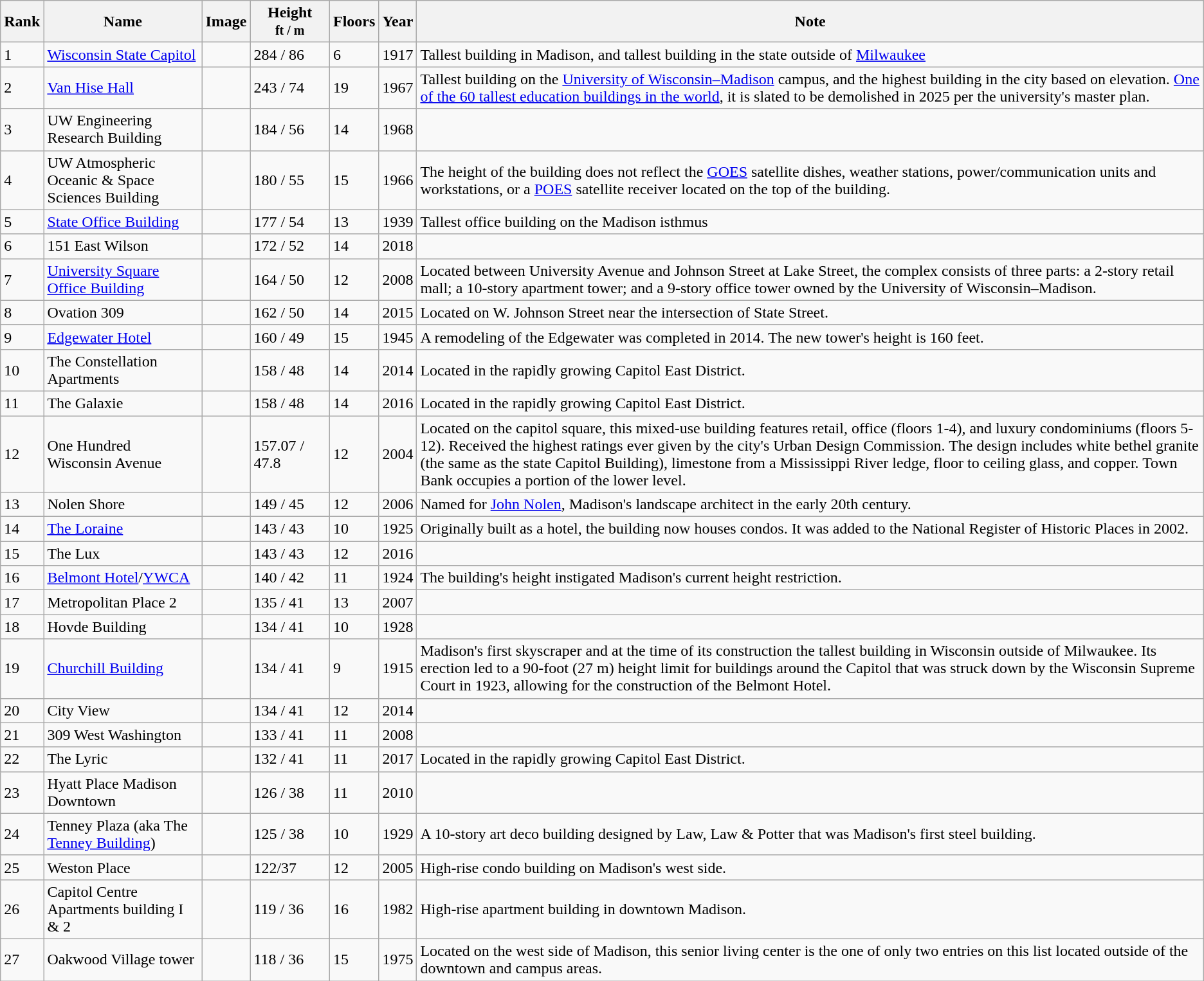<table class="wikitable sortable">
<tr>
<th>Rank</th>
<th>Name</th>
<th>Image</th>
<th width="75">Height<br><small>ft / m</small></th>
<th>Floors</th>
<th>Year</th>
<th class="unsortable">Note</th>
</tr>
<tr>
<td>1</td>
<td><a href='#'>Wisconsin State Capitol</a></td>
<td></td>
<td>284 / 86</td>
<td>6</td>
<td>1917</td>
<td>Tallest building in Madison, and tallest building in the state outside of <a href='#'>Milwaukee</a></td>
</tr>
<tr>
<td>2</td>
<td><a href='#'>Van Hise Hall</a></td>
<td></td>
<td>243 / 74</td>
<td>19</td>
<td>1967</td>
<td>Tallest building on the <a href='#'>University of Wisconsin–Madison</a> campus, and the highest building in the city based on elevation. <a href='#'>One of the 60 tallest education buildings in the world</a>, it is slated to be demolished in 2025 per the university's master plan.</td>
</tr>
<tr>
<td>3</td>
<td>UW Engineering Research Building</td>
<td></td>
<td>184 / 56</td>
<td>14</td>
<td>1968</td>
<td></td>
</tr>
<tr>
<td>4</td>
<td>UW Atmospheric Oceanic & Space Sciences Building</td>
<td></td>
<td>180 / 55</td>
<td>15</td>
<td>1966</td>
<td>The height of the building does not reflect the <a href='#'>GOES</a> satellite dishes, weather stations, power/communication units and workstations, or a <a href='#'>POES</a> satellite receiver located on the top of the building.</td>
</tr>
<tr>
<td>5</td>
<td><a href='#'>State Office Building</a></td>
<td></td>
<td>177 / 54</td>
<td>13</td>
<td>1939</td>
<td>Tallest office building on the Madison isthmus</td>
</tr>
<tr>
<td>6</td>
<td>151 East Wilson</td>
<td></td>
<td>172 / 52</td>
<td>14</td>
<td>2018</td>
<td></td>
</tr>
<tr>
<td>7</td>
<td><a href='#'>University Square Office Building</a></td>
<td></td>
<td>164 / 50</td>
<td>12</td>
<td>2008</td>
<td>Located between University Avenue and Johnson Street at Lake Street, the complex consists of three parts: a 2-story retail mall; a 10-story apartment tower; and a 9-story office tower owned by the University of Wisconsin–Madison.</td>
</tr>
<tr>
<td>8</td>
<td>Ovation 309</td>
<td></td>
<td>162 / 50</td>
<td>14</td>
<td>2015</td>
<td>Located on W. Johnson Street near the intersection of State Street.</td>
</tr>
<tr>
<td>9</td>
<td><a href='#'>Edgewater Hotel</a></td>
<td></td>
<td>160 / 49</td>
<td>15</td>
<td>1945</td>
<td>A remodeling of the Edgewater was completed in 2014. The new tower's height is 160 feet.</td>
</tr>
<tr>
<td>10</td>
<td>The Constellation Apartments</td>
<td></td>
<td>158 / 48</td>
<td>14</td>
<td>2014</td>
<td>Located in the rapidly growing Capitol East District.</td>
</tr>
<tr>
<td>11</td>
<td>The Galaxie</td>
<td></td>
<td>158 / 48</td>
<td>14</td>
<td>2016</td>
<td>Located in the rapidly growing Capitol East District.</td>
</tr>
<tr>
<td>12</td>
<td>One Hundred Wisconsin Avenue</td>
<td></td>
<td>157.07 / 47.8</td>
<td>12</td>
<td>2004</td>
<td>Located on the capitol square, this mixed-use building features retail, office (floors 1-4), and luxury condominiums (floors 5-12). Received the highest ratings ever given by the city's Urban Design Commission. The design includes white bethel granite (the same as the state Capitol Building), limestone from a Mississippi River ledge, floor to ceiling glass, and copper. Town Bank occupies a portion of the lower level.</td>
</tr>
<tr>
<td>13</td>
<td>Nolen Shore</td>
<td></td>
<td>149 / 45</td>
<td>12</td>
<td>2006</td>
<td>Named for <a href='#'>John Nolen</a>, Madison's landscape architect in the early 20th century.</td>
</tr>
<tr>
<td>14</td>
<td><a href='#'>The Loraine</a></td>
<td></td>
<td>143 / 43</td>
<td>10</td>
<td>1925</td>
<td>Originally built as a hotel, the building now houses condos.  It was added to the National Register of Historic Places in 2002.</td>
</tr>
<tr>
<td>15</td>
<td>The Lux</td>
<td></td>
<td>143 / 43</td>
<td>12</td>
<td>2016</td>
<td></td>
</tr>
<tr>
<td>16</td>
<td><a href='#'>Belmont Hotel</a>/<a href='#'>YWCA</a></td>
<td></td>
<td>140 / 42</td>
<td>11</td>
<td>1924</td>
<td>The building's height instigated Madison's current height restriction.</td>
</tr>
<tr>
<td>17</td>
<td>Metropolitan Place 2</td>
<td></td>
<td>135 / 41</td>
<td>13</td>
<td>2007</td>
<td></td>
</tr>
<tr>
<td>18</td>
<td>Hovde Building</td>
<td></td>
<td>134 / 41</td>
<td>10</td>
<td>1928</td>
<td></td>
</tr>
<tr>
<td>19</td>
<td><a href='#'>Churchill Building</a></td>
<td></td>
<td>134 / 41</td>
<td>9</td>
<td>1915</td>
<td>Madison's first skyscraper and at the time of its construction the tallest building in Wisconsin outside of Milwaukee. Its erection led to a 90-foot (27 m) height limit for buildings around the Capitol that was struck down by the Wisconsin Supreme Court in 1923, allowing for the construction of the Belmont Hotel.</td>
</tr>
<tr>
<td>20</td>
<td>City View</td>
<td></td>
<td>134 / 41</td>
<td>12</td>
<td>2014</td>
<td></td>
</tr>
<tr>
<td>21</td>
<td>309 West Washington</td>
<td></td>
<td>133 / 41</td>
<td>11</td>
<td>2008</td>
<td></td>
</tr>
<tr>
<td>22</td>
<td>The Lyric</td>
<td></td>
<td>132 / 41</td>
<td>11</td>
<td>2017</td>
<td>Located in the rapidly growing Capitol East District.</td>
</tr>
<tr>
<td>23</td>
<td>Hyatt Place Madison Downtown</td>
<td></td>
<td>126 / 38</td>
<td>11</td>
<td>2010</td>
<td></td>
</tr>
<tr>
<td>24</td>
<td>Tenney Plaza (aka The <a href='#'>Tenney Building</a>)</td>
<td></td>
<td>125 / 38</td>
<td>10</td>
<td>1929</td>
<td>A 10-story art deco building designed by Law, Law & Potter that was Madison's first steel building.</td>
</tr>
<tr>
<td>25</td>
<td>Weston Place</td>
<td></td>
<td>122/37</td>
<td>12</td>
<td>2005</td>
<td>High-rise condo building on Madison's west side.</td>
</tr>
<tr>
<td>26</td>
<td>Capitol Centre Apartments building I & 2</td>
<td></td>
<td>119 / 36</td>
<td>16</td>
<td>1982</td>
<td>High-rise apartment building in downtown Madison.</td>
</tr>
<tr>
<td>27</td>
<td>Oakwood Village tower</td>
<td></td>
<td>118 / 36</td>
<td>15</td>
<td>1975</td>
<td>Located on the west side of Madison, this senior living center is the one of only two entries on this list located outside of the downtown and campus areas.</td>
</tr>
</table>
